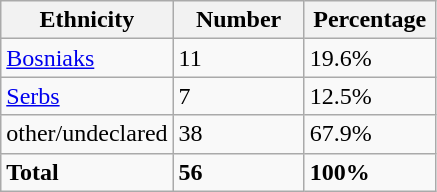<table class="wikitable">
<tr>
<th width="100px">Ethnicity</th>
<th width="80px">Number</th>
<th width="80px">Percentage</th>
</tr>
<tr>
<td><a href='#'>Bosniaks</a></td>
<td>11</td>
<td>19.6%</td>
</tr>
<tr>
<td><a href='#'>Serbs</a></td>
<td>7</td>
<td>12.5%</td>
</tr>
<tr>
<td>other/undeclared</td>
<td>38</td>
<td>67.9%</td>
</tr>
<tr>
<td><strong>Total</strong></td>
<td><strong>56</strong></td>
<td><strong>100%</strong></td>
</tr>
</table>
